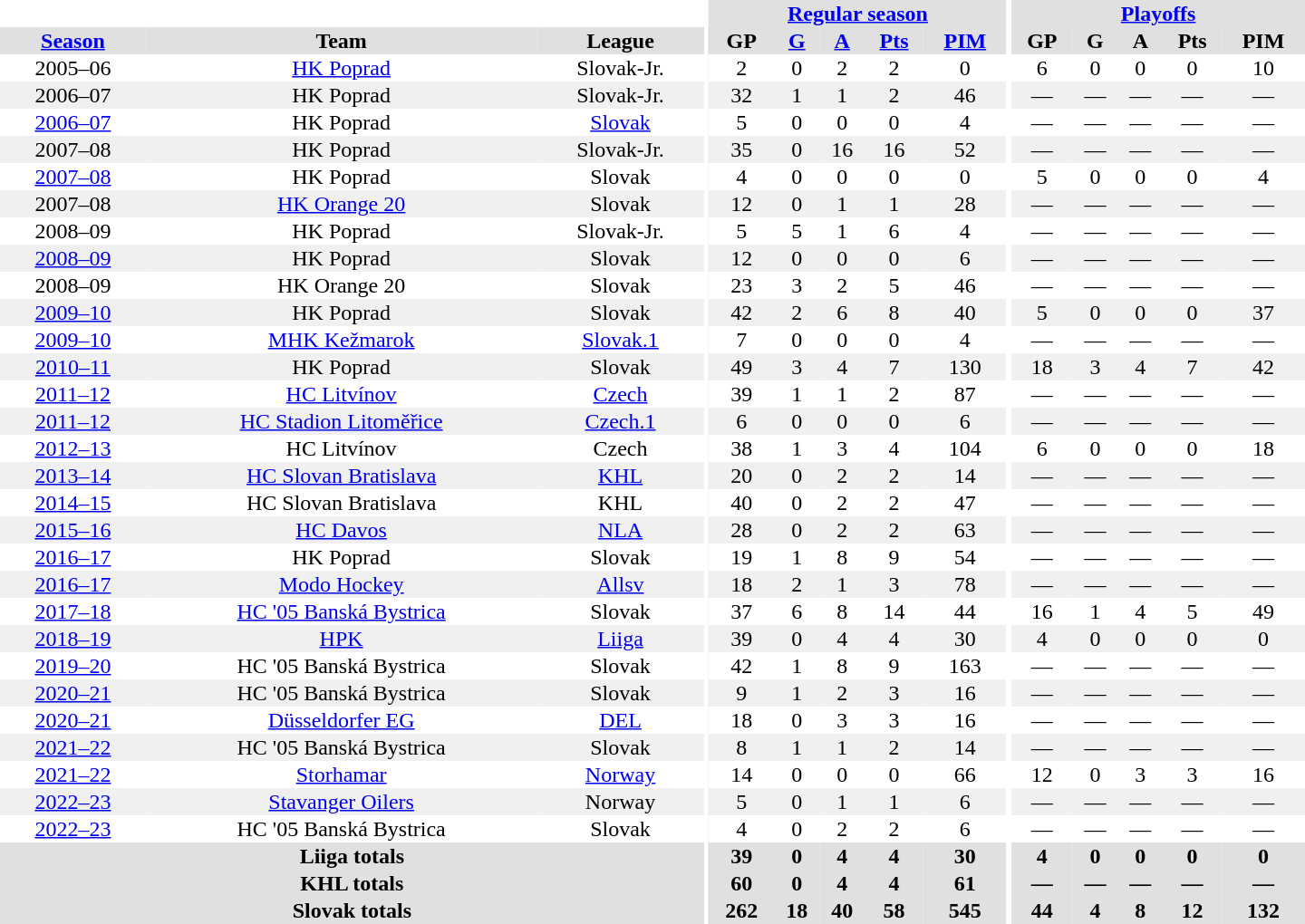<table border="0" cellpadding="1" cellspacing="0" style="text-align:center; width:60em">
<tr bgcolor="#e0e0e0">
<th colspan="3" bgcolor="#ffffff"></th>
<th rowspan="99" bgcolor="#ffffff"></th>
<th colspan="5"><a href='#'>Regular season</a></th>
<th rowspan="99" bgcolor="#ffffff"></th>
<th colspan="5"><a href='#'>Playoffs</a></th>
</tr>
<tr bgcolor="#e0e0e0">
<th><a href='#'>Season</a></th>
<th>Team</th>
<th>League</th>
<th>GP</th>
<th><a href='#'>G</a></th>
<th><a href='#'>A</a></th>
<th><a href='#'>Pts</a></th>
<th><a href='#'>PIM</a></th>
<th>GP</th>
<th>G</th>
<th>A</th>
<th>Pts</th>
<th>PIM</th>
</tr>
<tr>
<td>2005–06</td>
<td><a href='#'>HK Poprad</a></td>
<td>Slovak-Jr.</td>
<td>2</td>
<td>0</td>
<td>2</td>
<td>2</td>
<td>0</td>
<td>6</td>
<td>0</td>
<td>0</td>
<td>0</td>
<td>10</td>
</tr>
<tr bgcolor="#f0f0f0">
<td>2006–07</td>
<td>HK Poprad</td>
<td>Slovak-Jr.</td>
<td>32</td>
<td>1</td>
<td>1</td>
<td>2</td>
<td>46</td>
<td>—</td>
<td>—</td>
<td>—</td>
<td>—</td>
<td>—</td>
</tr>
<tr>
<td><a href='#'>2006–07</a></td>
<td>HK Poprad</td>
<td><a href='#'>Slovak</a></td>
<td>5</td>
<td>0</td>
<td>0</td>
<td>0</td>
<td>4</td>
<td>—</td>
<td>—</td>
<td>—</td>
<td>—</td>
<td>—</td>
</tr>
<tr bgcolor="#f0f0f0">
<td>2007–08</td>
<td>HK Poprad</td>
<td>Slovak-Jr.</td>
<td>35</td>
<td>0</td>
<td>16</td>
<td>16</td>
<td>52</td>
<td>—</td>
<td>—</td>
<td>—</td>
<td>—</td>
<td>—</td>
</tr>
<tr>
<td><a href='#'>2007–08</a></td>
<td>HK Poprad</td>
<td>Slovak</td>
<td>4</td>
<td>0</td>
<td>0</td>
<td>0</td>
<td>0</td>
<td>5</td>
<td>0</td>
<td>0</td>
<td>0</td>
<td>4</td>
</tr>
<tr bgcolor="#f0f0f0">
<td>2007–08</td>
<td><a href='#'>HK Orange 20</a></td>
<td>Slovak</td>
<td>12</td>
<td>0</td>
<td>1</td>
<td>1</td>
<td>28</td>
<td>—</td>
<td>—</td>
<td>—</td>
<td>—</td>
<td>—</td>
</tr>
<tr>
<td>2008–09</td>
<td>HK Poprad</td>
<td>Slovak-Jr.</td>
<td>5</td>
<td>5</td>
<td>1</td>
<td>6</td>
<td>4</td>
<td>—</td>
<td>—</td>
<td>—</td>
<td>—</td>
<td>—</td>
</tr>
<tr bgcolor="#f0f0f0">
<td><a href='#'>2008–09</a></td>
<td>HK Poprad</td>
<td>Slovak</td>
<td>12</td>
<td>0</td>
<td>0</td>
<td>0</td>
<td>6</td>
<td>—</td>
<td>—</td>
<td>—</td>
<td>—</td>
<td>—</td>
</tr>
<tr>
<td>2008–09</td>
<td>HK Orange 20</td>
<td>Slovak</td>
<td>23</td>
<td>3</td>
<td>2</td>
<td>5</td>
<td>46</td>
<td>—</td>
<td>—</td>
<td>—</td>
<td>—</td>
<td>—</td>
</tr>
<tr bgcolor="#f0f0f0">
<td><a href='#'>2009–10</a></td>
<td>HK Poprad</td>
<td>Slovak</td>
<td>42</td>
<td>2</td>
<td>6</td>
<td>8</td>
<td>40</td>
<td>5</td>
<td>0</td>
<td>0</td>
<td>0</td>
<td>37</td>
</tr>
<tr>
<td><a href='#'>2009–10</a></td>
<td><a href='#'>MHK Kežmarok</a></td>
<td><a href='#'>Slovak.1</a></td>
<td>7</td>
<td>0</td>
<td>0</td>
<td>0</td>
<td>4</td>
<td>—</td>
<td>—</td>
<td>—</td>
<td>—</td>
<td>—</td>
</tr>
<tr bgcolor="#f0f0f0">
<td><a href='#'>2010–11</a></td>
<td>HK Poprad</td>
<td>Slovak</td>
<td>49</td>
<td>3</td>
<td>4</td>
<td>7</td>
<td>130</td>
<td>18</td>
<td>3</td>
<td>4</td>
<td>7</td>
<td>42</td>
</tr>
<tr>
<td><a href='#'>2011–12</a></td>
<td><a href='#'>HC Litvínov</a></td>
<td><a href='#'>Czech</a></td>
<td>39</td>
<td>1</td>
<td>1</td>
<td>2</td>
<td>87</td>
<td>—</td>
<td>—</td>
<td>—</td>
<td>—</td>
<td>—</td>
</tr>
<tr bgcolor="#f0f0f0">
<td><a href='#'>2011–12</a></td>
<td><a href='#'>HC Stadion Litoměřice</a></td>
<td><a href='#'>Czech.1</a></td>
<td>6</td>
<td>0</td>
<td>0</td>
<td>0</td>
<td>6</td>
<td>—</td>
<td>—</td>
<td>—</td>
<td>—</td>
<td>—</td>
</tr>
<tr>
<td><a href='#'>2012–13</a></td>
<td>HC Litvínov</td>
<td>Czech</td>
<td>38</td>
<td>1</td>
<td>3</td>
<td>4</td>
<td>104</td>
<td>6</td>
<td>0</td>
<td>0</td>
<td>0</td>
<td>18</td>
</tr>
<tr bgcolor="#f0f0f0">
<td><a href='#'>2013–14</a></td>
<td><a href='#'>HC Slovan Bratislava</a></td>
<td><a href='#'>KHL</a></td>
<td>20</td>
<td>0</td>
<td>2</td>
<td>2</td>
<td>14</td>
<td>—</td>
<td>—</td>
<td>—</td>
<td>—</td>
<td>—</td>
</tr>
<tr>
<td><a href='#'>2014–15</a></td>
<td>HC Slovan Bratislava</td>
<td>KHL</td>
<td>40</td>
<td>0</td>
<td>2</td>
<td>2</td>
<td>47</td>
<td>—</td>
<td>—</td>
<td>—</td>
<td>—</td>
<td>—</td>
</tr>
<tr bgcolor="#f0f0f0">
<td><a href='#'>2015–16</a></td>
<td><a href='#'>HC Davos</a></td>
<td><a href='#'>NLA</a></td>
<td>28</td>
<td>0</td>
<td>2</td>
<td>2</td>
<td>63</td>
<td>—</td>
<td>—</td>
<td>—</td>
<td>—</td>
<td>—</td>
</tr>
<tr>
<td><a href='#'>2016–17</a></td>
<td>HK Poprad</td>
<td>Slovak</td>
<td>19</td>
<td>1</td>
<td>8</td>
<td>9</td>
<td>54</td>
<td>—</td>
<td>—</td>
<td>—</td>
<td>—</td>
<td>—</td>
</tr>
<tr bgcolor="#f0f0f0">
<td><a href='#'>2016–17</a></td>
<td><a href='#'>Modo Hockey</a></td>
<td><a href='#'>Allsv</a></td>
<td>18</td>
<td>2</td>
<td>1</td>
<td>3</td>
<td>78</td>
<td>—</td>
<td>—</td>
<td>—</td>
<td>—</td>
<td>—</td>
</tr>
<tr>
<td><a href='#'>2017–18</a></td>
<td><a href='#'>HC '05 Banská Bystrica</a></td>
<td>Slovak</td>
<td>37</td>
<td>6</td>
<td>8</td>
<td>14</td>
<td>44</td>
<td>16</td>
<td>1</td>
<td>4</td>
<td>5</td>
<td>49</td>
</tr>
<tr bgcolor="#f0f0f0">
<td><a href='#'>2018–19</a></td>
<td><a href='#'>HPK</a></td>
<td><a href='#'>Liiga</a></td>
<td>39</td>
<td>0</td>
<td>4</td>
<td>4</td>
<td>30</td>
<td>4</td>
<td>0</td>
<td>0</td>
<td>0</td>
<td>0</td>
</tr>
<tr>
<td><a href='#'>2019–20</a></td>
<td>HC '05 Banská Bystrica</td>
<td>Slovak</td>
<td>42</td>
<td>1</td>
<td>8</td>
<td>9</td>
<td>163</td>
<td>—</td>
<td>—</td>
<td>—</td>
<td>—</td>
<td>—</td>
</tr>
<tr bgcolor="#f0f0f0">
<td><a href='#'>2020–21</a></td>
<td>HC '05 Banská Bystrica</td>
<td>Slovak</td>
<td>9</td>
<td>1</td>
<td>2</td>
<td>3</td>
<td>16</td>
<td>—</td>
<td>—</td>
<td>—</td>
<td>—</td>
<td>—</td>
</tr>
<tr>
<td><a href='#'>2020–21</a></td>
<td><a href='#'>Düsseldorfer EG</a></td>
<td><a href='#'>DEL</a></td>
<td>18</td>
<td>0</td>
<td>3</td>
<td>3</td>
<td>16</td>
<td>—</td>
<td>—</td>
<td>—</td>
<td>—</td>
<td>—</td>
</tr>
<tr bgcolor="#f0f0f0">
<td><a href='#'>2021–22</a></td>
<td>HC '05 Banská Bystrica</td>
<td>Slovak</td>
<td>8</td>
<td>1</td>
<td>1</td>
<td>2</td>
<td>14</td>
<td>—</td>
<td>—</td>
<td>—</td>
<td>—</td>
<td>—</td>
</tr>
<tr>
<td><a href='#'>2021–22</a></td>
<td><a href='#'>Storhamar</a></td>
<td><a href='#'>Norway</a></td>
<td>14</td>
<td>0</td>
<td>0</td>
<td>0</td>
<td>66</td>
<td>12</td>
<td>0</td>
<td>3</td>
<td>3</td>
<td>16</td>
</tr>
<tr bgcolor="#f0f0f0">
<td><a href='#'>2022–23</a></td>
<td><a href='#'>Stavanger Oilers</a></td>
<td>Norway</td>
<td>5</td>
<td>0</td>
<td>1</td>
<td>1</td>
<td>6</td>
<td>—</td>
<td>—</td>
<td>—</td>
<td>—</td>
<td>—</td>
</tr>
<tr>
<td><a href='#'>2022–23</a></td>
<td>HC '05 Banská Bystrica</td>
<td>Slovak</td>
<td>4</td>
<td>0</td>
<td>2</td>
<td>2</td>
<td>6</td>
<td>—</td>
<td>—</td>
<td>—</td>
<td>—</td>
<td>—</td>
</tr>
<tr bgcolor="#e0e0e0">
<th colspan="3">Liiga totals</th>
<th>39</th>
<th>0</th>
<th>4</th>
<th>4</th>
<th>30</th>
<th>4</th>
<th>0</th>
<th>0</th>
<th>0</th>
<th>0</th>
</tr>
<tr bgcolor="#e0e0e0">
<th colspan="3">KHL totals</th>
<th>60</th>
<th>0</th>
<th>4</th>
<th>4</th>
<th>61</th>
<th>—</th>
<th>—</th>
<th>—</th>
<th>—</th>
<th>—</th>
</tr>
<tr bgcolor="#e0e0e0">
<th colspan="3">Slovak totals</th>
<th>262</th>
<th>18</th>
<th>40</th>
<th>58</th>
<th>545</th>
<th>44</th>
<th>4</th>
<th>8</th>
<th>12</th>
<th>132</th>
</tr>
</table>
